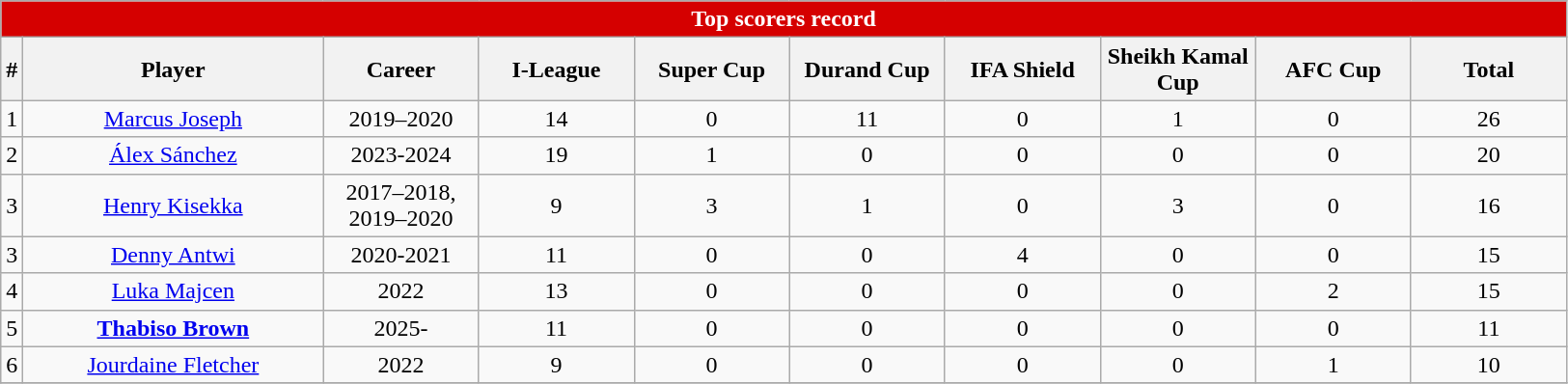<table class="wikitable" style="text-align: center;">
<tr>
<th colspan=10 style="background:#d50000; color:white;">Top scorers record</th>
</tr>
<tr>
<th>#</th>
<th width=200px>Player</th>
<th width=100px>Career</th>
<th width=100px>I-League</th>
<th width=100px>Super Cup</th>
<th width=100px>Durand Cup</th>
<th width=100px>IFA Shield</th>
<th width=100px>Sheikh Kamal Cup</th>
<th width=100px>AFC Cup</th>
<th width=100px>Total</th>
</tr>
<tr>
<td>1</td>
<td>  <a href='#'>Marcus Joseph</a></td>
<td>2019–2020</td>
<td>14</td>
<td>0</td>
<td>11</td>
<td>0</td>
<td>1</td>
<td>0</td>
<td>26</td>
</tr>
<tr>
<td>2</td>
<td> <a href='#'>Álex Sánchez</a></td>
<td>2023-2024</td>
<td>19</td>
<td>1</td>
<td>0</td>
<td>0</td>
<td>0</td>
<td>0</td>
<td>20</td>
</tr>
<tr>
<td>3</td>
<td> <a href='#'>Henry Kisekka</a></td>
<td>2017–2018, 2019–2020</td>
<td>9</td>
<td>3</td>
<td>1</td>
<td>0</td>
<td>3</td>
<td>0</td>
<td>16</td>
</tr>
<tr>
<td>3</td>
<td> <a href='#'>Denny Antwi</a></td>
<td>2020-2021</td>
<td>11</td>
<td>0</td>
<td>0</td>
<td>4</td>
<td>0</td>
<td>0</td>
<td>15</td>
</tr>
<tr>
<td>4</td>
<td> <a href='#'>Luka Majcen</a></td>
<td>2022</td>
<td>13</td>
<td>0</td>
<td>0</td>
<td>0</td>
<td>0</td>
<td>2</td>
<td>15</td>
</tr>
<tr>
<td>5</td>
<td> <strong><a href='#'>Thabiso Brown</a></strong></td>
<td>2025-</td>
<td>11</td>
<td>0</td>
<td>0</td>
<td>0</td>
<td>0</td>
<td>0</td>
<td>11</td>
</tr>
<tr>
<td>6</td>
<td> <a href='#'>Jourdaine Fletcher</a></td>
<td>2022</td>
<td>9</td>
<td>0</td>
<td>0</td>
<td>0</td>
<td>0</td>
<td>1</td>
<td>10</td>
</tr>
<tr>
</tr>
</table>
